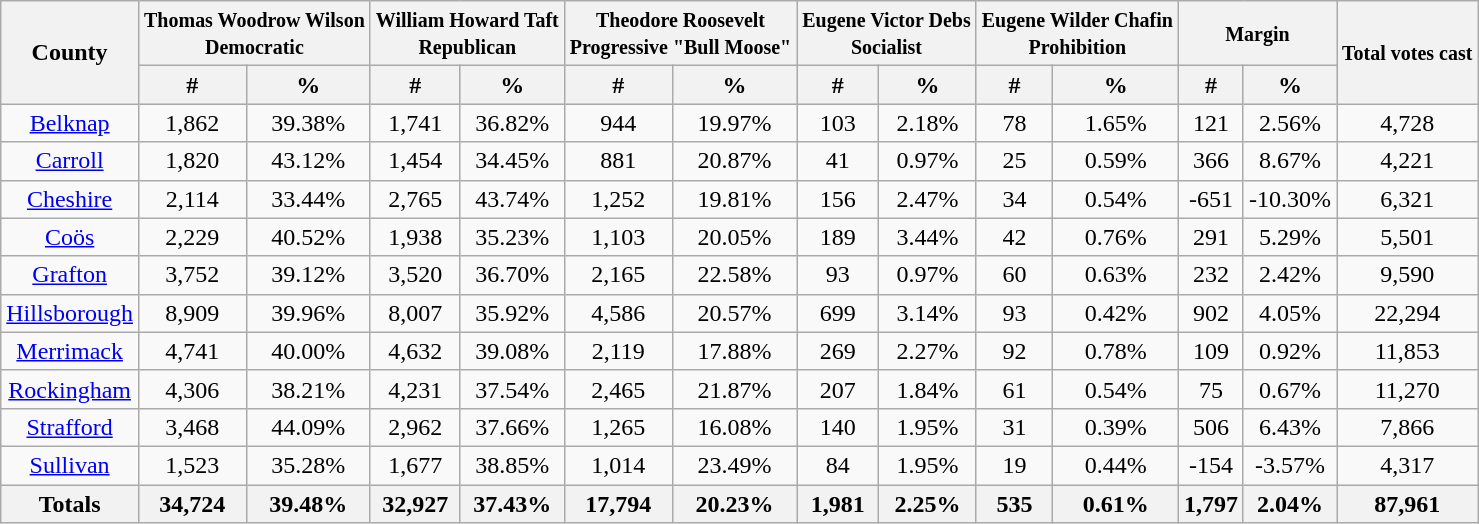<table class="wikitable sortable">
<tr>
<th rowspan="2">County</th>
<th colspan="2"><small>Thomas Woodrow Wilson</small><br><small>Democratic</small></th>
<th colspan="2"><small>William Howard Taft</small><br><small>Republican</small></th>
<th colspan="2"><small>Theodore Roosevelt</small><br><small>Progressive "Bull Moose"</small></th>
<th colspan="2"><small>Eugene Victor Debs</small><br><small>Socialist</small></th>
<th colspan="2"><small>Eugene Wilder Chafin</small><br><small>Prohibition</small></th>
<th colspan="2"><small>Margin</small></th>
<th rowspan="2"><small>Total votes cast</small></th>
</tr>
<tr bgcolor="lightgrey">
<th data-sort-type="number">#</th>
<th data-sort-type="number">%</th>
<th data-sort-type="number">#</th>
<th data-sort-type="number">%</th>
<th data-sort-type="number">#</th>
<th data-sort-type="number">%</th>
<th data-sort-type="number">#</th>
<th data-sort-type="number">%</th>
<th data-sort-type="number">#</th>
<th data-sort-type="number">%</th>
<th data-sort-type="number">#</th>
<th data-sort-type="number">%</th>
</tr>
<tr style="text-align:center;">
<td><a href='#'>Belknap</a></td>
<td>1,862</td>
<td>39.38%</td>
<td>1,741</td>
<td>36.82%</td>
<td>944</td>
<td>19.97%</td>
<td>103</td>
<td>2.18%</td>
<td>78</td>
<td>1.65%</td>
<td>121</td>
<td>2.56%</td>
<td>4,728</td>
</tr>
<tr style="text-align:center;">
<td><a href='#'>Carroll</a></td>
<td>1,820</td>
<td>43.12%</td>
<td>1,454</td>
<td>34.45%</td>
<td>881</td>
<td>20.87%</td>
<td>41</td>
<td>0.97%</td>
<td>25</td>
<td>0.59%</td>
<td>366</td>
<td>8.67%</td>
<td>4,221</td>
</tr>
<tr style="text-align:center;">
<td><a href='#'>Cheshire</a></td>
<td>2,114</td>
<td>33.44%</td>
<td>2,765</td>
<td>43.74%</td>
<td>1,252</td>
<td>19.81%</td>
<td>156</td>
<td>2.47%</td>
<td>34</td>
<td>0.54%</td>
<td>-651</td>
<td>-10.30%</td>
<td>6,321</td>
</tr>
<tr style="text-align:center;">
<td><a href='#'>Coös</a></td>
<td>2,229</td>
<td>40.52%</td>
<td>1,938</td>
<td>35.23%</td>
<td>1,103</td>
<td>20.05%</td>
<td>189</td>
<td>3.44%</td>
<td>42</td>
<td>0.76%</td>
<td>291</td>
<td>5.29%</td>
<td>5,501</td>
</tr>
<tr style="text-align:center;">
<td><a href='#'>Grafton</a></td>
<td>3,752</td>
<td>39.12%</td>
<td>3,520</td>
<td>36.70%</td>
<td>2,165</td>
<td>22.58%</td>
<td>93</td>
<td>0.97%</td>
<td>60</td>
<td>0.63%</td>
<td>232</td>
<td>2.42%</td>
<td>9,590</td>
</tr>
<tr style="text-align:center;">
<td><a href='#'>Hillsborough</a></td>
<td>8,909</td>
<td>39.96%</td>
<td>8,007</td>
<td>35.92%</td>
<td>4,586</td>
<td>20.57%</td>
<td>699</td>
<td>3.14%</td>
<td>93</td>
<td>0.42%</td>
<td>902</td>
<td>4.05%</td>
<td>22,294</td>
</tr>
<tr style="text-align:center;">
<td><a href='#'>Merrimack</a></td>
<td>4,741</td>
<td>40.00%</td>
<td>4,632</td>
<td>39.08%</td>
<td>2,119</td>
<td>17.88%</td>
<td>269</td>
<td>2.27%</td>
<td>92</td>
<td>0.78%</td>
<td>109</td>
<td>0.92%</td>
<td>11,853</td>
</tr>
<tr style="text-align:center;">
<td><a href='#'>Rockingham</a></td>
<td>4,306</td>
<td>38.21%</td>
<td>4,231</td>
<td>37.54%</td>
<td>2,465</td>
<td>21.87%</td>
<td>207</td>
<td>1.84%</td>
<td>61</td>
<td>0.54%</td>
<td>75</td>
<td>0.67%</td>
<td>11,270</td>
</tr>
<tr style="text-align:center;">
<td><a href='#'>Strafford</a></td>
<td>3,468</td>
<td>44.09%</td>
<td>2,962</td>
<td>37.66%</td>
<td>1,265</td>
<td>16.08%</td>
<td>140</td>
<td>1.95%</td>
<td>31</td>
<td>0.39%</td>
<td>506</td>
<td>6.43%</td>
<td>7,866</td>
</tr>
<tr style="text-align:center;">
<td><a href='#'>Sullivan</a></td>
<td>1,523</td>
<td>35.28%</td>
<td>1,677</td>
<td>38.85%</td>
<td>1,014</td>
<td>23.49%</td>
<td>84</td>
<td>1.95%</td>
<td>19</td>
<td>0.44%</td>
<td>-154</td>
<td>-3.57%</td>
<td>4,317</td>
</tr>
<tr>
<th>Totals</th>
<th>34,724</th>
<th>39.48%</th>
<th>32,927</th>
<th>37.43%</th>
<th>17,794</th>
<th>20.23%</th>
<th>1,981</th>
<th>2.25%</th>
<th>535</th>
<th>0.61%</th>
<th>1,797</th>
<th>2.04%</th>
<th>87,961</th>
</tr>
</table>
